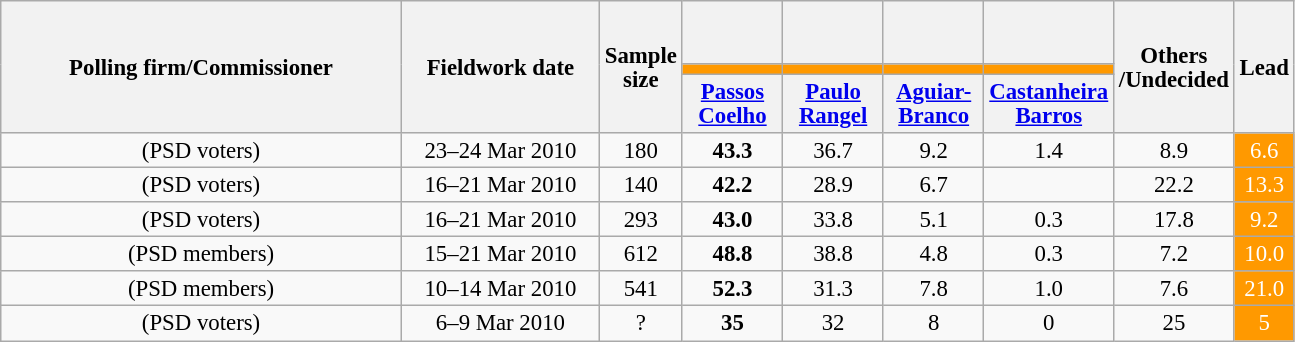<table class="wikitable collapsible" style="text-align:center; font-size:95%; line-height:16px;">
<tr style="height:42px;">
<th rowspan="3" style="width:260px;">Polling firm/Commissioner</th>
<th rowspan="3" style="width:125px;">Fieldwork date</th>
<th rowspan="3" style="width:40px;">Sample size</th>
<th class="unsortable" style="width:60px;"></th>
<th class="unsortable" style="width:60px;"></th>
<th class="unsortable" style="width:60px;"></th>
<th class="unsortable" style="width:60px;"></th>
<th rowspan="3" style="width:60px;">Others<br>/Undecided</th>
<th rowspan="3" style="width:30px;">Lead</th>
</tr>
<tr>
<th style="color:inherit;background:#FF9900;"></th>
<th style="color:inherit;background:#FF9900;"></th>
<th style="color:inherit;background:#FF9900;"></th>
<th style="color:inherit;background:#FF9900;"></th>
</tr>
<tr>
<th><a href='#'>Passos Coelho</a></th>
<th><a href='#'>Paulo Rangel</a></th>
<th><a href='#'>Aguiar-Branco</a></th>
<th><a href='#'>Castanheira Barros</a></th>
</tr>
<tr>
<td> (PSD voters)</td>
<td>23–24 Mar 2010</td>
<td>180</td>
<td><strong>43.3</strong></td>
<td>36.7</td>
<td>9.2</td>
<td>1.4</td>
<td>8.9</td>
<td style="background:#FF9900; color:white;">6.6</td>
</tr>
<tr>
<td> (PSD voters)</td>
<td>16–21 Mar 2010</td>
<td>140</td>
<td><strong>42.2</strong></td>
<td>28.9</td>
<td>6.7</td>
<td></td>
<td>22.2</td>
<td style="background:#FF9900; color:white;">13.3</td>
</tr>
<tr>
<td> (PSD voters)</td>
<td>16–21 Mar 2010</td>
<td>293</td>
<td><strong>43.0</strong></td>
<td>33.8</td>
<td>5.1</td>
<td>0.3</td>
<td>17.8</td>
<td style="background:#FF9900; color:white;">9.2</td>
</tr>
<tr>
<td> (PSD members)</td>
<td>15–21 Mar 2010</td>
<td>612</td>
<td><strong>48.8</strong></td>
<td>38.8</td>
<td>4.8</td>
<td>0.3</td>
<td>7.2</td>
<td style="background:#FF9900; color:white;">10.0</td>
</tr>
<tr>
<td> (PSD members)</td>
<td>10–14 Mar 2010</td>
<td>541</td>
<td><strong>52.3</strong></td>
<td>31.3</td>
<td>7.8</td>
<td>1.0</td>
<td>7.6</td>
<td style="background:#FF9900; color:white;">21.0</td>
</tr>
<tr>
<td> (PSD voters)</td>
<td>6–9 Mar 2010</td>
<td>?</td>
<td><strong>35</strong></td>
<td>32</td>
<td>8</td>
<td>0</td>
<td>25</td>
<td style="background:#FF9900; color:white;">5</td>
</tr>
</table>
